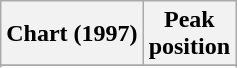<table class="wikitable sortable plainrowheaders">
<tr>
<th>Chart (1997)</th>
<th>Peak<br>position</th>
</tr>
<tr>
</tr>
<tr>
</tr>
<tr>
</tr>
<tr>
</tr>
<tr>
</tr>
</table>
